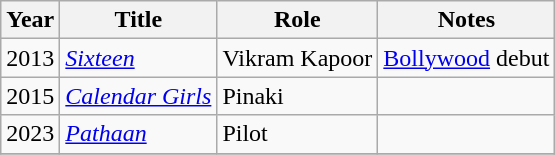<table class="wikitable" sortable>
<tr>
<th>Year</th>
<th>Title</th>
<th>Role</th>
<th>Notes</th>
</tr>
<tr>
<td>2013</td>
<td><em><a href='#'>Sixteen</a></em></td>
<td>Vikram Kapoor</td>
<td><a href='#'>Bollywood</a> debut</td>
</tr>
<tr>
<td>2015</td>
<td><em><a href='#'>Calendar Girls</a></em></td>
<td>Pinaki</td>
<td></td>
</tr>
<tr>
<td>2023</td>
<td><a href='#'><em>Pathaan</em></a></td>
<td>Pilot</td>
<td></td>
</tr>
<tr>
</tr>
</table>
